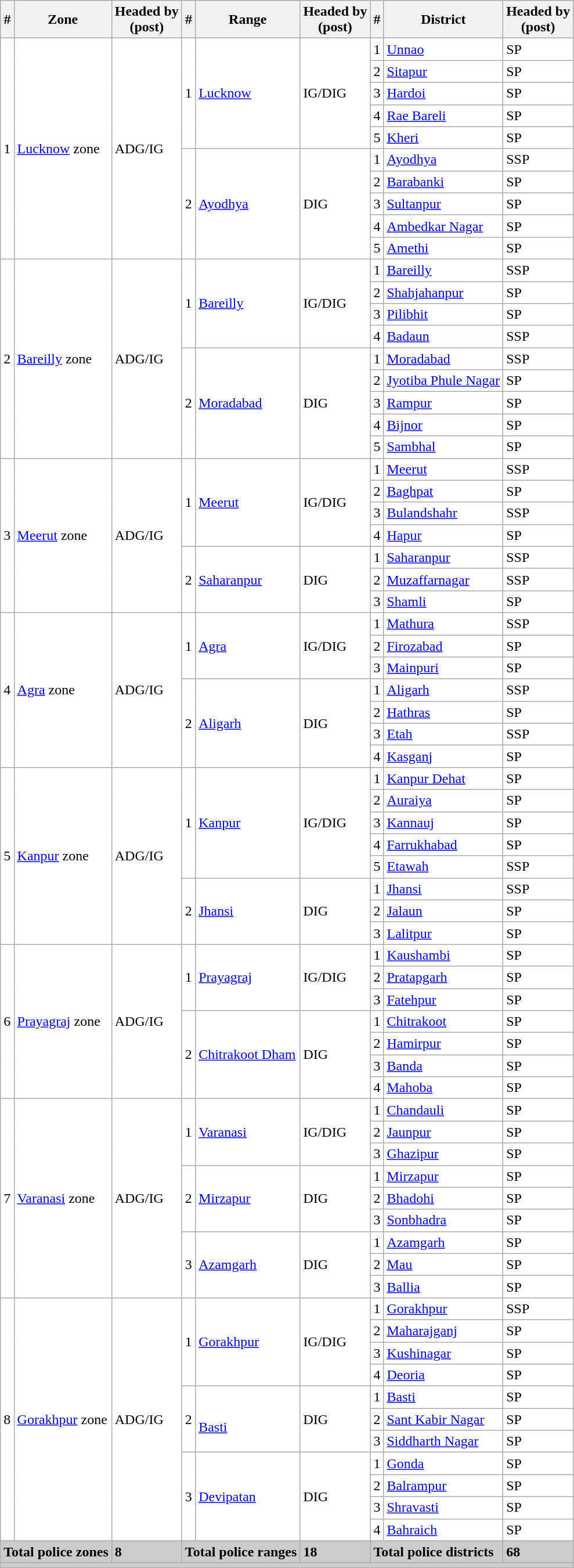<table class="wikitable" align="center" style="clear:center">
<tr>
<th>#</th>
<th>Zone</th>
<th>Headed by<br>(post)</th>
<th>#</th>
<th>Range</th>
<th>Headed by<br>(post)</th>
<th>#</th>
<th>District</th>
<th>Headed by<br>(post)</th>
</tr>
<tr>
<td rowspan="10" bgcolor="#ffffff">1</td>
<td rowspan="10" bgcolor="#ffffff"><a href='#'>Lucknow</a> zone</td>
<td rowspan="10" bgcolor="#ffffff">ADG/IG</td>
<td rowspan="5" bgcolor="#ffffff">1</td>
<td rowspan="5" bgcolor="#ffffff"><a href='#'>Lucknow</a></td>
<td rowspan="5" bgcolor="#ffffff">IG/DIG</td>
<td bgcolor="#ffffff">1</td>
<td bgcolor="#ffffff"><a href='#'>Unnao</a></td>
<td bgcolor="#ffffff">SP</td>
</tr>
<tr>
<td bgcolor="#ffffff">2</td>
<td bgcolor="#ffffff"><a href='#'>Sitapur</a></td>
<td bgcolor="#ffffff">SP</td>
</tr>
<tr>
<td bgcolor="#ffffff">3</td>
<td bgcolor="#ffffff"><a href='#'>Hardoi</a></td>
<td bgcolor="#ffffff">SP</td>
</tr>
<tr>
<td bgcolor="#ffffff">4</td>
<td bgcolor="#ffffff"><a href='#'>Rae Bareli</a></td>
<td bgcolor="#ffffff">SP</td>
</tr>
<tr>
<td bgcolor="#ffffff">5</td>
<td bgcolor="#ffffff"><a href='#'>Kheri</a></td>
<td bgcolor="#ffffff">SP</td>
</tr>
<tr>
<td rowspan="5" bgcolor="#ffffff">2</td>
<td rowspan="5" bgcolor="#ffffff"><a href='#'>Ayodhya</a></td>
<td rowspan="5" bgcolor="#ffffff">DIG</td>
<td bgcolor="#ffffff">1</td>
<td bgcolor="#ffffff"><a href='#'>Ayodhya</a></td>
<td bgcolor="#ffffff">SSP</td>
</tr>
<tr>
<td bgcolor="#ffffff">2</td>
<td bgcolor="#ffffff"><a href='#'>Barabanki</a></td>
<td bgcolor="#ffffff">SP</td>
</tr>
<tr>
<td bgcolor="#ffffff">3</td>
<td bgcolor="#ffffff"><a href='#'>Sultanpur</a></td>
<td bgcolor="#ffffff">SP</td>
</tr>
<tr>
<td bgcolor="#ffffff">4</td>
<td bgcolor="#ffffff"><a href='#'>Ambedkar Nagar</a></td>
<td bgcolor="#ffffff">SP</td>
</tr>
<tr>
<td bgcolor="#ffffff">5</td>
<td bgcolor="#ffffff"><a href='#'>Amethi</a></td>
<td bgcolor="#ffffff">SP</td>
</tr>
<tr>
<td rowspan="9" bgcolor="#ffffff">2</td>
<td rowspan="9" bgcolor="#ffffff"><a href='#'>Bareilly</a> zone</td>
<td rowspan="9" bgcolor="#ffffff">ADG/IG</td>
<td rowspan="4" bgcolor="#ffffff">1</td>
<td rowspan="4" bgcolor="#ffffff"><a href='#'>Bareilly</a></td>
<td rowspan="4" bgcolor="#ffffff">IG/DIG</td>
<td bgcolor="#ffffff">1</td>
<td bgcolor="#ffffff"><a href='#'>Bareilly</a></td>
<td bgcolor="#ffffff">SSP</td>
</tr>
<tr>
<td bgcolor="#ffffff">2</td>
<td bgcolor="#ffffff"><a href='#'>Shahjahanpur</a></td>
<td bgcolor="#ffffff">SP</td>
</tr>
<tr>
<td bgcolor="#ffffff">3</td>
<td bgcolor="#ffffff"><a href='#'>Pilibhit</a></td>
<td bgcolor="#ffffff">SP</td>
</tr>
<tr>
<td bgcolor="#ffffff">4</td>
<td bgcolor="#ffffff"><a href='#'>Badaun</a></td>
<td bgcolor="#ffffff">SSP</td>
</tr>
<tr>
<td rowspan="5" bgcolor="#ffffff">2</td>
<td rowspan="5" bgcolor="#ffffff"><a href='#'>Moradabad</a></td>
<td rowspan="5" bgcolor="#ffffff">DIG</td>
<td bgcolor="#ffffff">1</td>
<td bgcolor="#ffffff"><a href='#'>Moradabad</a></td>
<td bgcolor="#ffffff">SSP</td>
</tr>
<tr>
<td bgcolor="#ffffff">2</td>
<td bgcolor="#ffffff"><a href='#'>Jyotiba Phule Nagar</a></td>
<td bgcolor="#ffffff">SP</td>
</tr>
<tr>
<td bgcolor="#ffffff">3</td>
<td bgcolor="#ffffff"><a href='#'>Rampur</a></td>
<td bgcolor="#ffffff">SP</td>
</tr>
<tr>
<td bgcolor="#ffffff">4</td>
<td bgcolor="#ffffff"><a href='#'>Bijnor</a></td>
<td bgcolor="#ffffff">SP</td>
</tr>
<tr>
<td bgcolor="#ffffff">5</td>
<td bgcolor="#ffffff"><a href='#'>Sambhal</a></td>
<td bgcolor="#ffffff">SP</td>
</tr>
<tr>
<td rowspan="7" bgcolor="#ffffff">3</td>
<td rowspan="7" bgcolor="#ffffff"><a href='#'>Meerut</a> zone</td>
<td rowspan="7" bgcolor="#ffffff">ADG/IG</td>
<td rowspan="4" bgcolor="#ffffff">1</td>
<td rowspan="4" bgcolor="#ffffff"><a href='#'>Meerut</a></td>
<td rowspan="4" bgcolor="#ffffff">IG/DIG</td>
<td bgcolor="#ffffff">1</td>
<td bgcolor="#ffffff"><a href='#'>Meerut</a></td>
<td bgcolor="#ffffff">SSP</td>
</tr>
<tr>
<td bgcolor="#ffffff">2</td>
<td bgcolor="#ffffff"><a href='#'>Baghpat</a></td>
<td bgcolor="#ffffff">SP</td>
</tr>
<tr>
<td bgcolor="#ffffff">3</td>
<td bgcolor="#ffffff"><a href='#'>Bulandshahr</a></td>
<td bgcolor="#ffffff">SSP</td>
</tr>
<tr>
<td bgcolor="#ffffff">4</td>
<td bgcolor="#ffffff"><a href='#'>Hapur</a></td>
<td bgcolor="#ffffff">SP</td>
</tr>
<tr>
<td rowspan="3" bgcolor="#ffffff">2</td>
<td rowspan="3" bgcolor="#ffffff"><a href='#'>Saharanpur</a></td>
<td rowspan="3" bgcolor="#ffffff">DIG</td>
<td bgcolor="#ffffff">1</td>
<td bgcolor="#ffffff"><a href='#'>Saharanpur</a></td>
<td bgcolor="#ffffff">SSP</td>
</tr>
<tr>
<td bgcolor="#ffffff">2</td>
<td bgcolor="#ffffff"><a href='#'>Muzaffarnagar</a></td>
<td bgcolor="#ffffff">SSP</td>
</tr>
<tr>
<td bgcolor="#ffffff">3</td>
<td bgcolor="#ffffff"><a href='#'>Shamli</a></td>
<td bgcolor="#ffffff">SP</td>
</tr>
<tr>
<td rowspan="7" bgcolor="#ffffff">4</td>
<td rowspan="7" bgcolor="#ffffff"><a href='#'>Agra</a> zone</td>
<td rowspan="7" bgcolor="#ffffff">ADG/IG</td>
<td rowspan="3" bgcolor="#ffffff">1</td>
<td rowspan="3" bgcolor="#ffffff"><a href='#'>Agra</a></td>
<td rowspan="3" bgcolor="#ffffff">IG/DIG</td>
<td bgcolor="#ffffff">1</td>
<td bgcolor="#ffffff"><a href='#'>Mathura</a></td>
<td bgcolor="#ffffff">SSP</td>
</tr>
<tr>
<td bgcolor="#ffffff">2</td>
<td bgcolor="#ffffff"><a href='#'>Firozabad</a></td>
<td bgcolor="#ffffff">SP</td>
</tr>
<tr>
<td bgcolor="#ffffff">3</td>
<td bgcolor="#ffffff"><a href='#'>Mainpuri</a></td>
<td bgcolor="#ffffff">SP</td>
</tr>
<tr>
<td rowspan="4" bgcolor="#ffffff">2</td>
<td rowspan="4" bgcolor="#ffffff"><a href='#'>Aligarh</a></td>
<td rowspan="4" bgcolor="#ffffff">DIG</td>
<td bgcolor="#ffffff">1</td>
<td bgcolor="#ffffff"><a href='#'>Aligarh</a></td>
<td bgcolor="#ffffff">SSP</td>
</tr>
<tr>
<td bgcolor="#ffffff">2</td>
<td bgcolor="#ffffff"><a href='#'>Hathras</a></td>
<td bgcolor="#ffffff">SP</td>
</tr>
<tr>
<td bgcolor="#ffffff">3</td>
<td bgcolor="#ffffff"><a href='#'>Etah</a></td>
<td bgcolor="#ffffff">SSP</td>
</tr>
<tr>
<td bgcolor="#ffffff">4</td>
<td bgcolor="#ffffff"><a href='#'>Kasganj</a></td>
<td bgcolor="#ffffff">SP</td>
</tr>
<tr>
<td rowspan="8" bgcolor="#ffffff">5</td>
<td rowspan="8" bgcolor="#ffffff"><a href='#'>Kanpur</a> zone</td>
<td rowspan="8" bgcolor="#ffffff">ADG/IG</td>
<td rowspan="5" bgcolor="#ffffff">1</td>
<td rowspan="5" bgcolor="#ffffff"><a href='#'>Kanpur</a></td>
<td rowspan="5" bgcolor="#ffffff">IG/DIG</td>
<td bgcolor="#ffffff">1</td>
<td bgcolor="#ffffff"><a href='#'>Kanpur Dehat</a></td>
<td bgcolor="#ffffff">SP</td>
</tr>
<tr>
<td bgcolor="#ffffff">2</td>
<td bgcolor="#ffffff"><a href='#'>Auraiya</a></td>
<td bgcolor="#ffffff">SP</td>
</tr>
<tr>
<td bgcolor="#ffffff">3</td>
<td bgcolor="#ffffff"><a href='#'>Kannauj</a></td>
<td bgcolor="#ffffff">SP</td>
</tr>
<tr>
<td bgcolor="#ffffff">4</td>
<td bgcolor="#ffffff"><a href='#'>Farrukhabad</a></td>
<td bgcolor="#ffffff">SP</td>
</tr>
<tr>
<td bgcolor="#ffffff">5</td>
<td bgcolor="#ffffff"><a href='#'>Etawah</a></td>
<td bgcolor="#ffffff">SSP</td>
</tr>
<tr>
<td rowspan="3" bgcolor="#ffffff">2</td>
<td rowspan="3" bgcolor="#ffffff"><a href='#'>Jhansi</a></td>
<td rowspan="3" bgcolor="#ffffff">DIG</td>
<td bgcolor="#ffffff">1</td>
<td bgcolor="#ffffff"><a href='#'>Jhansi</a></td>
<td bgcolor="#ffffff">SSP</td>
</tr>
<tr>
<td bgcolor="#ffffff">2</td>
<td bgcolor="#ffffff"><a href='#'>Jalaun</a></td>
<td bgcolor="#ffffff">SP</td>
</tr>
<tr>
<td bgcolor="#ffffff">3</td>
<td bgcolor="#ffffff"><a href='#'>Lalitpur</a></td>
<td bgcolor="#ffffff">SP</td>
</tr>
<tr>
<td rowspan="7" bgcolor="#ffffff">6</td>
<td rowspan="7" bgcolor="#ffffff"><a href='#'>Prayagraj</a> zone</td>
<td rowspan="7" bgcolor="#ffffff">ADG/IG</td>
<td rowspan="3" bgcolor="#ffffff">1</td>
<td rowspan="3" bgcolor="#ffffff"><a href='#'>Prayagraj</a></td>
<td rowspan="3" bgcolor="#ffffff">IG/DIG</td>
<td bgcolor="#ffffff">1</td>
<td bgcolor="#ffffff"><a href='#'>Kaushambi</a></td>
<td bgcolor="#ffffff">SP</td>
</tr>
<tr>
<td bgcolor="#ffffff">2</td>
<td bgcolor="#ffffff"><a href='#'>Pratapgarh</a></td>
<td bgcolor="#ffffff">SP</td>
</tr>
<tr>
<td bgcolor="#ffffff">3</td>
<td bgcolor="#ffffff"><a href='#'>Fatehpur</a></td>
<td bgcolor="#ffffff">SP</td>
</tr>
<tr>
<td rowspan="4" bgcolor="#ffffff">2</td>
<td rowspan="4" bgcolor="#ffffff"><a href='#'>Chitrakoot Dham</a></td>
<td rowspan="4" bgcolor="#ffffff">DIG</td>
<td bgcolor="#ffffff">1</td>
<td bgcolor="#ffffff"><a href='#'>Chitrakoot</a></td>
<td bgcolor="#ffffff">SP</td>
</tr>
<tr>
<td bgcolor="#ffffff">2</td>
<td bgcolor="#ffffff"><a href='#'>Hamirpur</a></td>
<td bgcolor="#ffffff">SP</td>
</tr>
<tr>
<td bgcolor="#ffffff">3</td>
<td bgcolor="#ffffff"><a href='#'>Banda</a></td>
<td bgcolor="#ffffff">SP</td>
</tr>
<tr>
<td bgcolor="#ffffff">4</td>
<td bgcolor="#ffffff"><a href='#'>Mahoba</a></td>
<td bgcolor="#ffffff">SP</td>
</tr>
<tr>
<td rowspan="9" bgcolor="#ffffff">7</td>
<td rowspan="9" bgcolor="#ffffff"><a href='#'>Varanasi</a> zone</td>
<td rowspan="9" bgcolor="#ffffff">ADG/IG</td>
<td rowspan="3" bgcolor="#ffffff">1</td>
<td rowspan="3" bgcolor="#ffffff"><a href='#'>Varanasi</a></td>
<td rowspan="3" bgcolor="#ffffff">IG/DIG</td>
<td bgcolor="#ffffff">1</td>
<td bgcolor="#ffffff"><a href='#'>Chandauli</a></td>
<td bgcolor="#ffffff">SP</td>
</tr>
<tr>
<td bgcolor="#ffffff">2</td>
<td bgcolor="#ffffff"><a href='#'>Jaunpur</a></td>
<td bgcolor="#ffffff">SP</td>
</tr>
<tr>
<td bgcolor="#ffffff">3</td>
<td bgcolor="#ffffff"><a href='#'>Ghazipur</a></td>
<td bgcolor="#ffffff">SP</td>
</tr>
<tr>
<td rowspan="3" bgcolor="#ffffff">2</td>
<td rowspan="3" bgcolor="#ffffff"><a href='#'>Mirzapur</a></td>
<td rowspan="3" bgcolor="#ffffff">DIG</td>
<td bgcolor="#ffffff">1</td>
<td bgcolor="#ffffff"><a href='#'>Mirzapur</a></td>
<td bgcolor="#ffffff">SP</td>
</tr>
<tr>
<td bgcolor="#ffffff">2</td>
<td bgcolor="#ffffff"><a href='#'>Bhadohi</a></td>
<td bgcolor="#ffffff">SP</td>
</tr>
<tr>
<td bgcolor="#ffffff">3</td>
<td bgcolor="#ffffff"><a href='#'>Sonbhadra</a></td>
<td bgcolor="#ffffff">SP</td>
</tr>
<tr>
<td rowspan="3" bgcolor="#ffffff">3</td>
<td rowspan="3" bgcolor="#ffffff"><a href='#'>Azamgarh</a></td>
<td rowspan="3" bgcolor="#ffffff">DIG</td>
<td bgcolor="#ffffff">1</td>
<td bgcolor="#ffffff"><a href='#'>Azamgarh</a></td>
<td bgcolor="#ffffff">SP</td>
</tr>
<tr>
<td bgcolor="#ffffff">2</td>
<td bgcolor="#ffffff"><a href='#'>Mau</a></td>
<td bgcolor="#ffffff">SP</td>
</tr>
<tr>
<td bgcolor="#ffffff">3</td>
<td bgcolor="#ffffff"><a href='#'>Ballia</a></td>
<td bgcolor="#ffffff">SP</td>
</tr>
<tr>
<td rowspan="11" bgcolor="#ffffff">8</td>
<td rowspan="11" bgcolor="#ffffff"><a href='#'>Gorakhpur</a> zone</td>
<td rowspan="11" bgcolor="#ffffff">ADG/IG</td>
<td rowspan="4" bgcolor="#ffffff">1</td>
<td rowspan="4" bgcolor="#ffffff"><a href='#'>Gorakhpur</a></td>
<td rowspan="4" bgcolor="#ffffff">IG/DIG</td>
<td bgcolor="#ffffff">1</td>
<td bgcolor="#ffffff"><a href='#'>Gorakhpur</a></td>
<td bgcolor="#ffffff">SSP</td>
</tr>
<tr>
<td bgcolor="#ffffff">2</td>
<td bgcolor="#ffffff"><a href='#'>Maharajganj</a></td>
<td bgcolor="#ffffff">SP</td>
</tr>
<tr>
<td bgcolor="#ffffff">3</td>
<td bgcolor="#ffffff"><a href='#'>Kushinagar</a></td>
<td bgcolor="#ffffff">SP</td>
</tr>
<tr>
<td bgcolor="#ffffff">4</td>
<td bgcolor="#ffffff"><a href='#'>Deoria</a></td>
<td bgcolor="#ffffff">SP</td>
</tr>
<tr>
<td rowspan="3" bgcolor="#ffffff">2</td>
<td rowspan="3" bgcolor="#ffffff"><br><a href='#'>Basti</a></td>
<td rowspan="3" bgcolor="#ffffff">DIG</td>
<td bgcolor="#ffffff">1</td>
<td bgcolor="#ffffff"><a href='#'>Basti</a></td>
<td bgcolor="#ffffff">SP</td>
</tr>
<tr>
<td bgcolor="#ffffff">2</td>
<td bgcolor="#ffffff"><a href='#'>Sant Kabir Nagar</a></td>
<td bgcolor="#ffffff">SP</td>
</tr>
<tr>
<td bgcolor="#ffffff">3</td>
<td bgcolor="#ffffff"><a href='#'>Siddharth Nagar</a></td>
<td bgcolor="#ffffff">SP</td>
</tr>
<tr>
<td rowspan="4" bgcolor="#ffffff">3</td>
<td rowspan="4" bgcolor="#ffffff"><a href='#'>Devipatan</a></td>
<td rowspan="4" bgcolor="#ffffff">DIG</td>
<td bgcolor="#ffffff">1</td>
<td bgcolor="#ffffff"><a href='#'>Gonda</a></td>
<td bgcolor="#ffffff">SP</td>
</tr>
<tr>
<td bgcolor="#ffffff">2</td>
<td bgcolor="#ffffff"><a href='#'>Balrampur</a></td>
<td bgcolor="#ffffff">SP</td>
</tr>
<tr>
<td bgcolor="#ffffff">3</td>
<td bgcolor="#ffffff"><a href='#'>Shravasti</a></td>
<td bgcolor="#ffffff">SP</td>
</tr>
<tr>
<td bgcolor="#ffffff">4</td>
<td bgcolor="#ffffff"><a href='#'>Bahraich</a></td>
<td bgcolor="#ffffff">SP</td>
</tr>
<tr>
<td colspan="2" bgcolor="#CCCCCC"><strong>Total police zones</strong></td>
<td colspan="1" bgcolor="#CCCCCC"><strong>8</strong></td>
<td colspan="2" bgcolor="#CCCCCC"><strong>Total police ranges</strong></td>
<td colspan="1" bgcolor="#CCCCCC"><strong>18</strong></td>
<td colspan="2" bgcolor="#CCCCCC"><strong>Total police districts</strong></td>
<td colspan="1" bgcolor="#CCCCCC"><strong>68</strong></td>
</tr>
<tr>
<td colspan="9" bgcolor="#CCCCCC" style="font-size:.7em"></td>
</tr>
</table>
